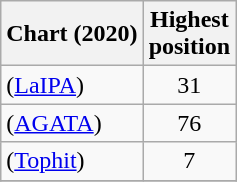<table class="wikitable sortable">
<tr>
<th>Chart (2020)</th>
<th>Highest<br>position</th>
</tr>
<tr>
<td> (<a href='#'>LaIPA</a>)</td>
<td align="center">31</td>
</tr>
<tr>
<td> (<a href='#'>AGATA</a>)</td>
<td align="center">76</td>
</tr>
<tr>
<td> (<a href='#'>Tophit</a>)</td>
<td align="center">7</td>
</tr>
<tr>
</tr>
</table>
